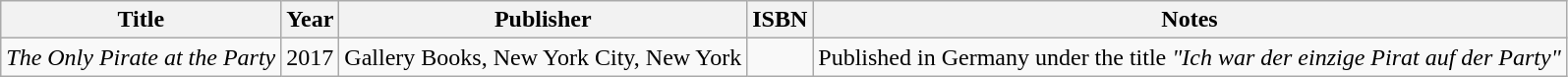<table class="wikitable">
<tr>
<th>Title</th>
<th>Year</th>
<th>Publisher</th>
<th>ISBN</th>
<th scope="Col" class="unsortable">Notes</th>
</tr>
<tr>
<td><em>The Only Pirate at the Party</em></td>
<td>2017</td>
<td>Gallery Books, New York City, New York</td>
<td></td>
<td>Published in Germany under the title <em>"Ich war der einzige Pirat auf der Party"</em></td>
</tr>
</table>
